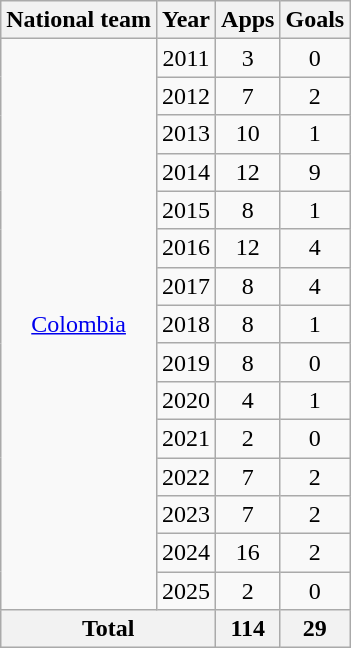<table class="wikitable" style="text-align:center">
<tr>
<th>National team</th>
<th>Year</th>
<th>Apps</th>
<th>Goals</th>
</tr>
<tr>
<td rowspan="15"><a href='#'>Colombia</a></td>
<td>2011</td>
<td>3</td>
<td>0</td>
</tr>
<tr>
<td>2012</td>
<td>7</td>
<td>2</td>
</tr>
<tr>
<td>2013</td>
<td>10</td>
<td>1</td>
</tr>
<tr>
<td>2014</td>
<td>12</td>
<td>9</td>
</tr>
<tr>
<td>2015</td>
<td>8</td>
<td>1</td>
</tr>
<tr>
<td>2016</td>
<td>12</td>
<td>4</td>
</tr>
<tr>
<td>2017</td>
<td>8</td>
<td>4</td>
</tr>
<tr>
<td>2018</td>
<td>8</td>
<td>1</td>
</tr>
<tr>
<td>2019</td>
<td>8</td>
<td>0</td>
</tr>
<tr>
<td>2020</td>
<td>4</td>
<td>1</td>
</tr>
<tr>
<td>2021</td>
<td>2</td>
<td>0</td>
</tr>
<tr>
<td>2022</td>
<td>7</td>
<td>2</td>
</tr>
<tr>
<td>2023</td>
<td>7</td>
<td>2</td>
</tr>
<tr>
<td>2024</td>
<td>16</td>
<td>2</td>
</tr>
<tr>
<td>2025</td>
<td>2</td>
<td>0</td>
</tr>
<tr>
<th colspan="2">Total</th>
<th>114</th>
<th>29</th>
</tr>
</table>
